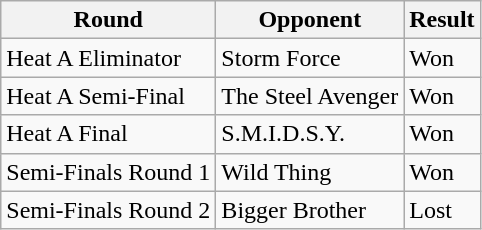<table class="wikitable">
<tr>
<th>Round</th>
<th>Opponent</th>
<th>Result</th>
</tr>
<tr>
<td>Heat A Eliminator</td>
<td>Storm Force</td>
<td>Won</td>
</tr>
<tr>
<td>Heat A Semi-Final</td>
<td>The Steel Avenger</td>
<td>Won</td>
</tr>
<tr>
<td>Heat A Final</td>
<td>S.M.I.D.S.Y.</td>
<td>Won</td>
</tr>
<tr>
<td>Semi-Finals Round 1</td>
<td>Wild Thing</td>
<td>Won</td>
</tr>
<tr>
<td>Semi-Finals Round 2</td>
<td>Bigger Brother</td>
<td>Lost</td>
</tr>
</table>
